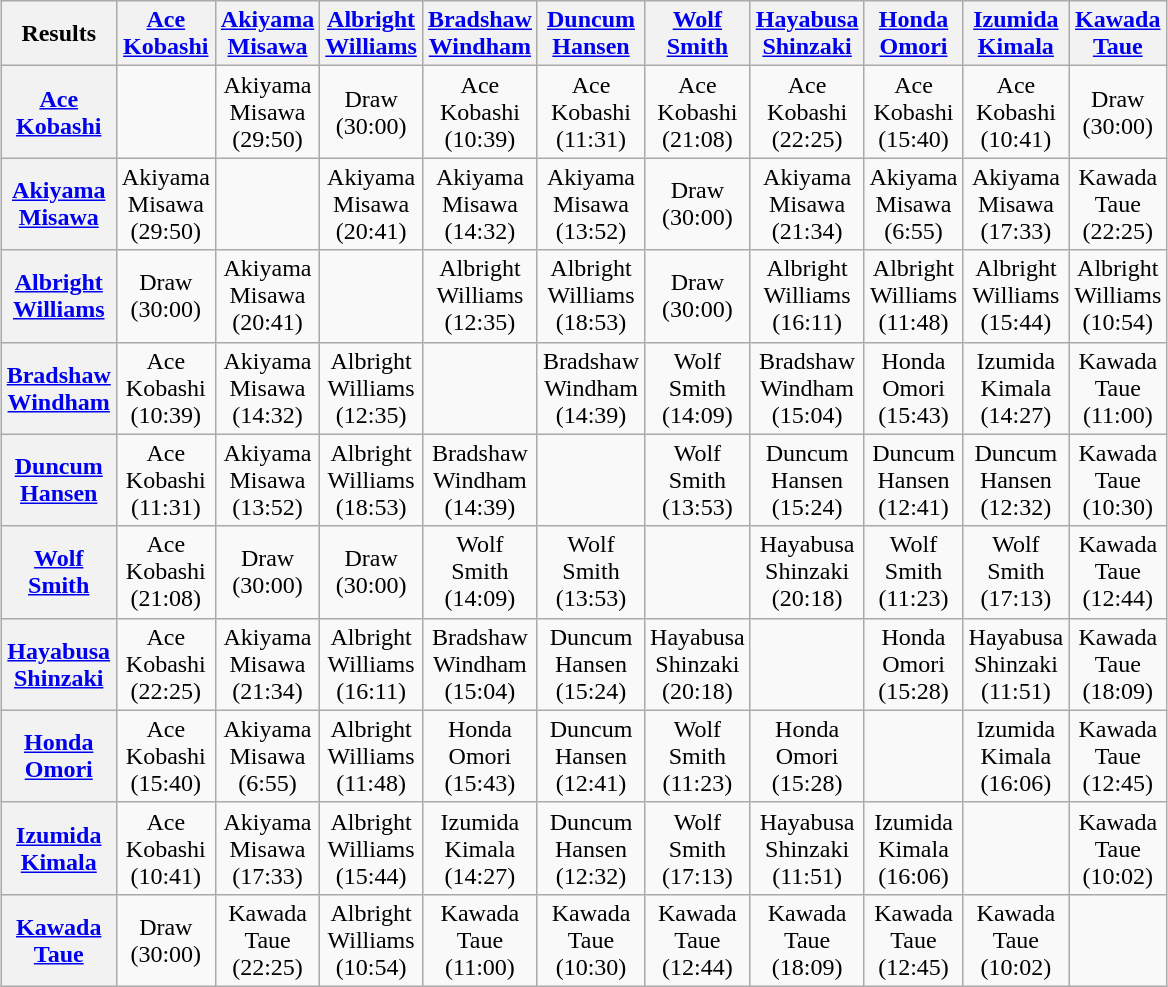<table class="wikitable" style="text-align:center; margin: 1em auto 1em auto">
<tr>
<th>Results</th>
<th><a href='#'>Ace</a><br><a href='#'>Kobashi</a></th>
<th><a href='#'>Akiyama</a><br><a href='#'>Misawa</a></th>
<th><a href='#'>Albright</a><br><a href='#'>Williams</a></th>
<th><a href='#'>Bradshaw</a><br><a href='#'>Windham</a></th>
<th><a href='#'>Duncum</a><br><a href='#'>Hansen</a></th>
<th><a href='#'>Wolf</a><br><a href='#'>Smith</a></th>
<th><a href='#'>Hayabusa</a><br><a href='#'>Shinzaki</a></th>
<th><a href='#'>Honda</a><br><a href='#'>Omori</a></th>
<th><a href='#'>Izumida</a><br><a href='#'>Kimala</a></th>
<th><a href='#'>Kawada</a><br><a href='#'>Taue</a></th>
</tr>
<tr>
<th><a href='#'>Ace</a><br><a href='#'>Kobashi</a></th>
<td></td>
<td>Akiyama<br>Misawa<br>(29:50)</td>
<td>Draw<br>(30:00)</td>
<td>Ace<br>Kobashi<br>(10:39)</td>
<td>Ace<br>Kobashi<br>(11:31)</td>
<td>Ace<br>Kobashi<br>(21:08)</td>
<td>Ace<br>Kobashi<br>(22:25)</td>
<td>Ace<br>Kobashi<br>(15:40)</td>
<td>Ace<br>Kobashi<br>(10:41)</td>
<td>Draw<br>(30:00)</td>
</tr>
<tr>
<th><a href='#'>Akiyama</a><br><a href='#'>Misawa</a></th>
<td>Akiyama<br>Misawa<br>(29:50)</td>
<td></td>
<td>Akiyama<br>Misawa<br>(20:41)</td>
<td>Akiyama<br>Misawa<br>(14:32)</td>
<td>Akiyama<br>Misawa<br>(13:52)</td>
<td>Draw<br>(30:00)</td>
<td>Akiyama<br>Misawa<br>(21:34)</td>
<td>Akiyama<br>Misawa<br>(6:55)</td>
<td>Akiyama<br>Misawa<br>(17:33)</td>
<td>Kawada<br>Taue<br>(22:25)</td>
</tr>
<tr>
<th><a href='#'>Albright</a><br><a href='#'>Williams</a></th>
<td>Draw<br>(30:00)</td>
<td>Akiyama<br>Misawa<br>(20:41)</td>
<td></td>
<td>Albright<br>Williams<br>(12:35)</td>
<td>Albright<br>Williams<br>(18:53)</td>
<td>Draw<br>(30:00)</td>
<td>Albright<br>Williams<br>(16:11)</td>
<td>Albright<br>Williams<br>(11:48)</td>
<td>Albright<br>Williams<br>(15:44)</td>
<td>Albright<br>Williams<br>(10:54)</td>
</tr>
<tr>
<th><a href='#'>Bradshaw</a><br><a href='#'>Windham</a></th>
<td>Ace<br>Kobashi<br>(10:39)</td>
<td>Akiyama<br>Misawa<br>(14:32)</td>
<td>Albright<br>Williams<br>(12:35)</td>
<td></td>
<td>Bradshaw<br>Windham<br>(14:39)</td>
<td>Wolf<br>Smith<br>(14:09)</td>
<td>Bradshaw<br>Windham<br>(15:04)</td>
<td>Honda<br>Omori<br>(15:43)</td>
<td>Izumida<br>Kimala<br>(14:27)</td>
<td>Kawada<br>Taue<br>(11:00)</td>
</tr>
<tr>
<th><a href='#'>Duncum</a><br><a href='#'>Hansen</a></th>
<td>Ace<br>Kobashi<br>(11:31)</td>
<td>Akiyama<br>Misawa<br>(13:52)</td>
<td>Albright<br>Williams<br>(18:53)</td>
<td>Bradshaw<br>Windham<br>(14:39)</td>
<td></td>
<td>Wolf<br>Smith<br>(13:53)</td>
<td>Duncum<br>Hansen<br>(15:24)</td>
<td>Duncum<br>Hansen<br>(12:41)</td>
<td>Duncum<br>Hansen<br>(12:32)</td>
<td>Kawada<br>Taue<br>(10:30)</td>
</tr>
<tr>
<th><a href='#'>Wolf</a><br><a href='#'>Smith</a></th>
<td>Ace<br>Kobashi<br>(21:08)</td>
<td>Draw<br>(30:00)</td>
<td>Draw<br>(30:00)</td>
<td>Wolf<br>Smith<br>(14:09)</td>
<td>Wolf<br>Smith<br>(13:53)</td>
<td></td>
<td>Hayabusa<br>Shinzaki<br>(20:18)</td>
<td>Wolf<br>Smith<br>(11:23)</td>
<td>Wolf<br>Smith<br>(17:13)</td>
<td>Kawada<br>Taue<br>(12:44)</td>
</tr>
<tr>
<th><a href='#'>Hayabusa</a><br><a href='#'>Shinzaki</a></th>
<td>Ace<br>Kobashi<br>(22:25)</td>
<td>Akiyama<br>Misawa<br>(21:34)</td>
<td>Albright<br>Williams<br>(16:11)</td>
<td>Bradshaw<br>Windham<br>(15:04)</td>
<td>Duncum<br>Hansen<br>(15:24)</td>
<td>Hayabusa<br>Shinzaki<br>(20:18)</td>
<td></td>
<td>Honda<br>Omori<br>(15:28)</td>
<td>Hayabusa<br>Shinzaki<br>(11:51)</td>
<td>Kawada<br>Taue<br>(18:09)</td>
</tr>
<tr>
<th><a href='#'>Honda</a><br><a href='#'>Omori</a></th>
<td>Ace<br>Kobashi<br>(15:40)</td>
<td>Akiyama<br>Misawa<br>(6:55)</td>
<td>Albright<br>Williams<br>(11:48)</td>
<td>Honda<br>Omori<br>(15:43)</td>
<td>Duncum<br>Hansen<br>(12:41)</td>
<td>Wolf<br>Smith<br>(11:23)</td>
<td>Honda<br>Omori<br>(15:28)</td>
<td></td>
<td>Izumida<br>Kimala<br>(16:06)</td>
<td>Kawada<br>Taue<br>(12:45)</td>
</tr>
<tr>
<th><a href='#'>Izumida</a><br><a href='#'>Kimala</a></th>
<td>Ace<br>Kobashi<br>(10:41)</td>
<td>Akiyama<br>Misawa<br>(17:33)</td>
<td>Albright<br>Williams<br>(15:44)</td>
<td>Izumida<br>Kimala<br>(14:27)</td>
<td>Duncum<br>Hansen<br>(12:32)</td>
<td>Wolf<br>Smith<br>(17:13)</td>
<td>Hayabusa<br>Shinzaki<br>(11:51)</td>
<td>Izumida<br>Kimala<br>(16:06)</td>
<td></td>
<td>Kawada<br>Taue<br>(10:02)</td>
</tr>
<tr>
<th><a href='#'>Kawada</a><br><a href='#'>Taue</a></th>
<td>Draw<br>(30:00)</td>
<td>Kawada<br>Taue<br>(22:25)</td>
<td>Albright<br>Williams<br>(10:54)</td>
<td>Kawada<br>Taue<br>(11:00)</td>
<td>Kawada<br>Taue<br>(10:30)</td>
<td>Kawada<br>Taue<br>(12:44)</td>
<td>Kawada<br>Taue<br>(18:09)</td>
<td>Kawada<br>Taue<br>(12:45)</td>
<td>Kawada<br>Taue<br>(10:02)</td>
<td></td>
</tr>
</table>
